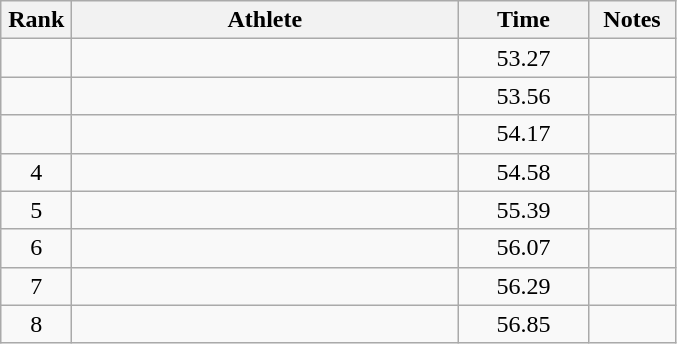<table class="wikitable" style="text-align:center">
<tr>
<th width=40>Rank</th>
<th width=250>Athlete</th>
<th width=80>Time</th>
<th width=50>Notes</th>
</tr>
<tr>
<td></td>
<td align=left></td>
<td>53.27</td>
<td></td>
</tr>
<tr>
<td></td>
<td align=left></td>
<td>53.56</td>
<td></td>
</tr>
<tr>
<td></td>
<td align=left></td>
<td>54.17</td>
<td></td>
</tr>
<tr>
<td>4</td>
<td align=left></td>
<td>54.58</td>
<td></td>
</tr>
<tr>
<td>5</td>
<td align=left></td>
<td>55.39</td>
<td></td>
</tr>
<tr>
<td>6</td>
<td align=left></td>
<td>56.07</td>
<td></td>
</tr>
<tr>
<td>7</td>
<td align=left></td>
<td>56.29</td>
<td></td>
</tr>
<tr>
<td>8</td>
<td align=left></td>
<td>56.85</td>
<td></td>
</tr>
</table>
